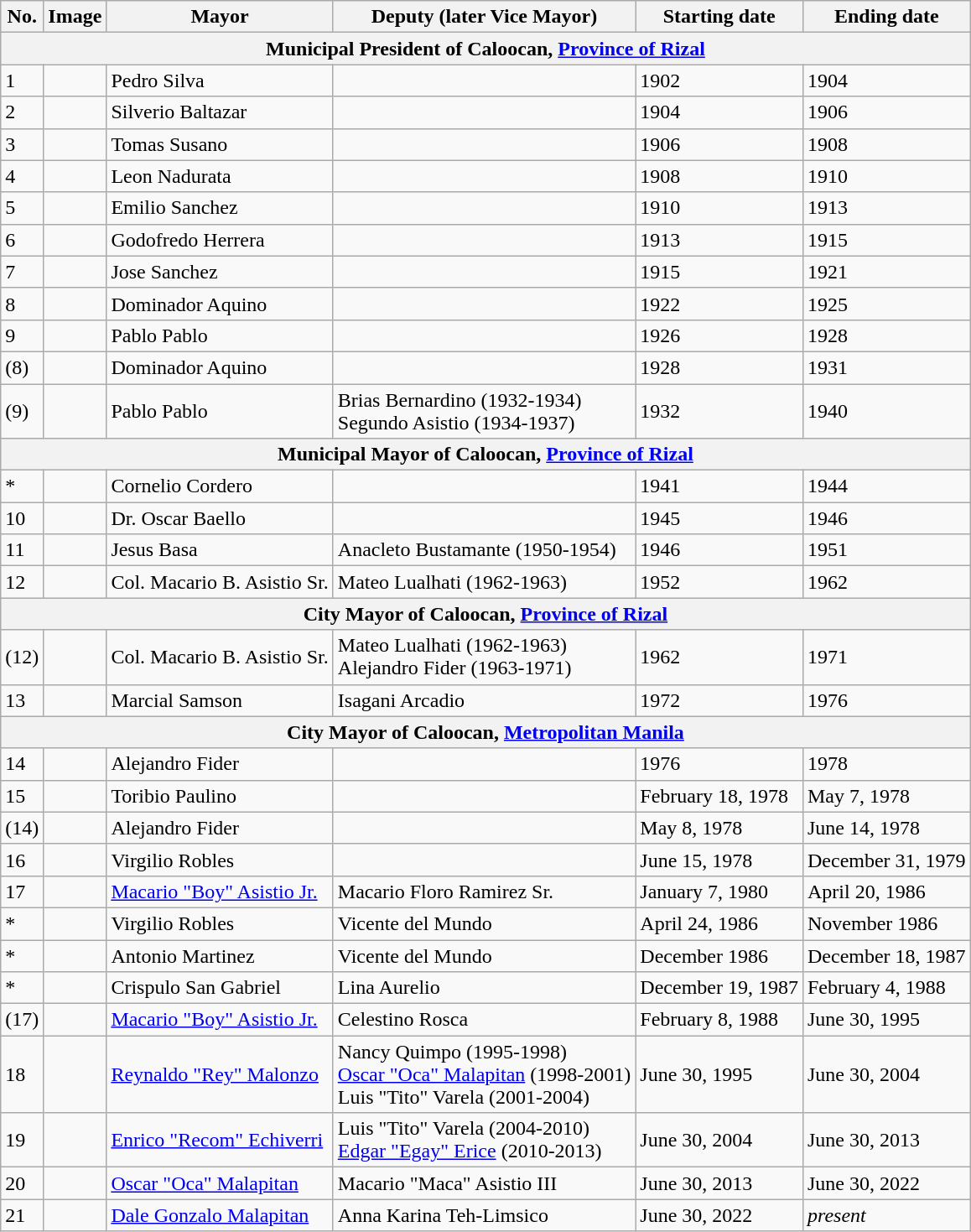<table class=wikitable>
<tr>
<th>No.</th>
<th>Image</th>
<th>Mayor</th>
<th>Deputy (later Vice Mayor)</th>
<th>Starting date</th>
<th>Ending date</th>
</tr>
<tr>
<th colspan="6" align="center">Municipal President of Caloocan, <a href='#'>Province of Rizal</a></th>
</tr>
<tr>
<td>1</td>
<td></td>
<td>Pedro Silva</td>
<td></td>
<td>1902</td>
<td>1904</td>
</tr>
<tr>
<td>2</td>
<td></td>
<td>Silverio Baltazar</td>
<td></td>
<td>1904</td>
<td>1906</td>
</tr>
<tr>
<td>3</td>
<td></td>
<td>Tomas Susano</td>
<td></td>
<td>1906</td>
<td>1908</td>
</tr>
<tr>
<td>4</td>
<td></td>
<td>Leon Nadurata</td>
<td></td>
<td>1908</td>
<td>1910</td>
</tr>
<tr>
<td>5</td>
<td></td>
<td>Emilio Sanchez</td>
<td></td>
<td>1910</td>
<td>1913</td>
</tr>
<tr>
<td>6</td>
<td></td>
<td>Godofredo Herrera</td>
<td></td>
<td>1913</td>
<td>1915</td>
</tr>
<tr>
<td>7</td>
<td></td>
<td>Jose Sanchez</td>
<td></td>
<td>1915</td>
<td>1921</td>
</tr>
<tr>
<td>8</td>
<td></td>
<td>Dominador Aquino</td>
<td></td>
<td>1922</td>
<td>1925</td>
</tr>
<tr>
<td>9</td>
<td></td>
<td>Pablo Pablo</td>
<td></td>
<td>1926</td>
<td>1928</td>
</tr>
<tr>
<td>(8)</td>
<td></td>
<td>Dominador Aquino</td>
<td></td>
<td>1928</td>
<td>1931</td>
</tr>
<tr>
<td>(9)</td>
<td></td>
<td>Pablo Pablo</td>
<td>Brias Bernardino (1932-1934)<br> Segundo Asistio (1934-1937)</td>
<td>1932</td>
<td>1940</td>
</tr>
<tr>
<th colspan="6" align="center">Municipal Mayor of Caloocan, <a href='#'>Province of Rizal</a></th>
</tr>
<tr>
<td>*</td>
<td></td>
<td>Cornelio Cordero</td>
<td></td>
<td>1941</td>
<td>1944</td>
</tr>
<tr>
<td>10</td>
<td></td>
<td>Dr. Oscar Baello</td>
<td></td>
<td>1945</td>
<td>1946</td>
</tr>
<tr>
<td>11</td>
<td></td>
<td>Jesus Basa</td>
<td>Anacleto Bustamante (1950-1954)</td>
<td>1946</td>
<td>1951</td>
</tr>
<tr>
<td>12</td>
<td></td>
<td>Col. Macario B. Asistio Sr.</td>
<td>Mateo Lualhati (1962-1963)</td>
<td>1952</td>
<td>1962</td>
</tr>
<tr>
<th colspan="6" align="center">City Mayor of Caloocan, <a href='#'>Province of Rizal</a></th>
</tr>
<tr>
<td>(12)</td>
<td></td>
<td>Col. Macario B. Asistio Sr.</td>
<td>Mateo Lualhati (1962-1963)<br>Alejandro Fider (1963-1971)</td>
<td>1962</td>
<td>1971</td>
</tr>
<tr>
<td>13</td>
<td></td>
<td>Marcial Samson</td>
<td>Isagani Arcadio</td>
<td>1972</td>
<td>1976</td>
</tr>
<tr>
<th colspan="6" align="center">City Mayor of Caloocan, <a href='#'>Metropolitan Manila</a></th>
</tr>
<tr>
<td>14</td>
<td></td>
<td>Alejandro Fider</td>
<td></td>
<td>1976</td>
<td>1978</td>
</tr>
<tr>
<td>15</td>
<td></td>
<td>Toribio Paulino</td>
<td></td>
<td>February 18, 1978</td>
<td>May 7, 1978</td>
</tr>
<tr>
<td>(14)</td>
<td></td>
<td>Alejandro Fider</td>
<td></td>
<td>May 8, 1978</td>
<td>June 14, 1978</td>
</tr>
<tr>
<td>16</td>
<td></td>
<td>Virgilio Robles</td>
<td></td>
<td>June 15, 1978</td>
<td>December 31, 1979</td>
</tr>
<tr>
<td>17</td>
<td></td>
<td><a href='#'>Macario "Boy" Asistio Jr.</a></td>
<td>Macario Floro Ramirez Sr.</td>
<td>January 7, 1980</td>
<td>April 20, 1986</td>
</tr>
<tr>
<td>*</td>
<td></td>
<td>Virgilio Robles</td>
<td>Vicente del Mundo</td>
<td>April 24, 1986</td>
<td>November 1986</td>
</tr>
<tr>
<td>*</td>
<td></td>
<td>Antonio Martinez</td>
<td>Vicente del Mundo</td>
<td>December 1986</td>
<td>December 18, 1987</td>
</tr>
<tr>
<td>*</td>
<td></td>
<td>Crispulo San Gabriel</td>
<td>Lina Aurelio</td>
<td>December 19, 1987</td>
<td>February 4, 1988</td>
</tr>
<tr>
<td>(17)</td>
<td></td>
<td><a href='#'>Macario "Boy" Asistio Jr.</a></td>
<td>Celestino Rosca</td>
<td>February 8, 1988</td>
<td>June 30, 1995</td>
</tr>
<tr>
<td>18</td>
<td></td>
<td><a href='#'>Reynaldo "Rey" Malonzo</a></td>
<td>Nancy Quimpo (1995-1998)<br><a href='#'>Oscar "Oca" Malapitan</a> (1998-2001)<br>Luis "Tito" Varela (2001-2004)</td>
<td>June 30, 1995</td>
<td>June 30, 2004</td>
</tr>
<tr>
<td>19</td>
<td></td>
<td><a href='#'>Enrico "Recom" Echiverri</a></td>
<td>Luis "Tito" Varela (2004-2010)<br><a href='#'>Edgar "Egay" Erice</a> (2010-2013)</td>
<td>June 30, 2004</td>
<td>June 30, 2013</td>
</tr>
<tr>
<td>20</td>
<td></td>
<td><a href='#'>Oscar "Oca" Malapitan</a></td>
<td>Macario "Maca" Asistio III</td>
<td>June 30, 2013</td>
<td>June 30, 2022</td>
</tr>
<tr>
<td>21</td>
<td></td>
<td><a href='#'>Dale Gonzalo Malapitan</a></td>
<td>Anna Karina Teh-Limsico</td>
<td>June 30, 2022</td>
<td><em>present</em></td>
</tr>
</table>
